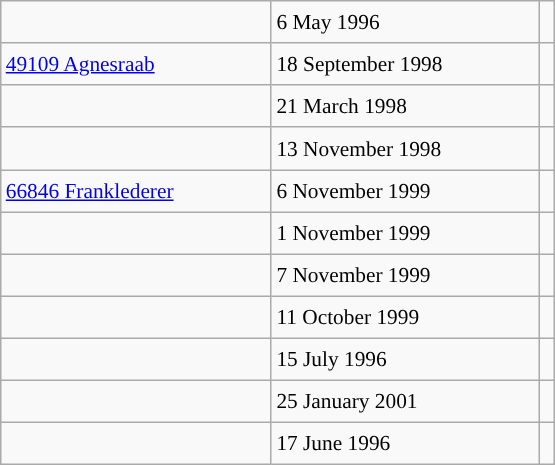<table class="wikitable" style="font-size: 89%; float: left; width: 26em; margin-right: 1em; height: 310px;">
<tr>
<td></td>
<td>6 May 1996</td>
<td></td>
</tr>
<tr>
<td><a href='#'>49109 Agnesraab</a></td>
<td>18 September 1998</td>
<td></td>
</tr>
<tr>
<td></td>
<td>21 March 1998</td>
<td></td>
</tr>
<tr>
<td></td>
<td>13 November 1998</td>
<td></td>
</tr>
<tr>
<td><a href='#'>66846 Franklederer</a></td>
<td>6 November 1999</td>
<td></td>
</tr>
<tr>
<td></td>
<td>1 November 1999</td>
<td></td>
</tr>
<tr>
<td></td>
<td>7 November 1999</td>
<td></td>
</tr>
<tr>
<td></td>
<td>11 October 1999</td>
<td></td>
</tr>
<tr>
<td></td>
<td>15 July 1996</td>
<td></td>
</tr>
<tr>
<td></td>
<td>25 January 2001</td>
<td></td>
</tr>
<tr>
<td></td>
<td>17 June 1996</td>
<td></td>
</tr>
</table>
